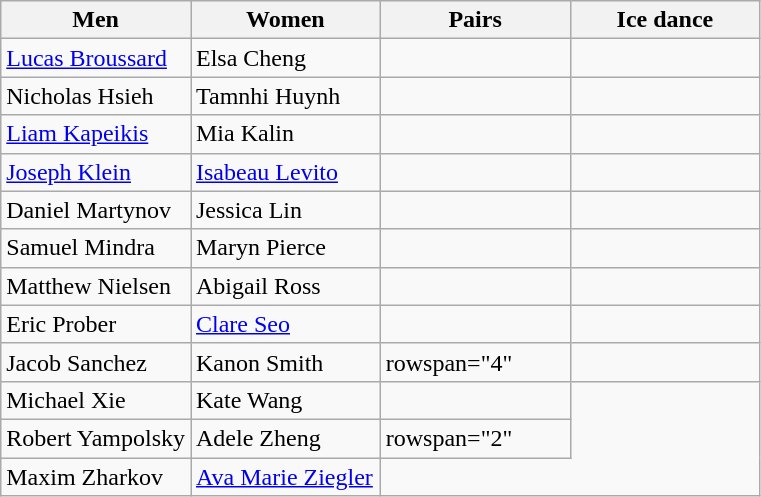<table class="wikitable unsortable" style="text-align:left">
<tr>
<th scope="col" style="width:25%">Men</th>
<th scope="col" style="width:25%">Women</th>
<th scope="col" style="width:25%">Pairs</th>
<th scope="col" style="width:25%">Ice dance</th>
</tr>
<tr>
<td><a href='#'>Lucas Broussard</a></td>
<td>Elsa Cheng</td>
<td></td>
<td></td>
</tr>
<tr>
<td>Nicholas Hsieh</td>
<td>Tamnhi Huynh</td>
<td></td>
<td></td>
</tr>
<tr>
<td><a href='#'>Liam Kapeikis</a></td>
<td>Mia Kalin</td>
<td></td>
<td></td>
</tr>
<tr>
<td><a href='#'>Joseph Klein</a></td>
<td><a href='#'>Isabeau Levito</a></td>
<td></td>
<td></td>
</tr>
<tr>
<td>Daniel Martynov</td>
<td>Jessica Lin</td>
<td></td>
<td></td>
</tr>
<tr>
<td>Samuel Mindra</td>
<td>Maryn Pierce</td>
<td></td>
<td></td>
</tr>
<tr>
<td>Matthew Nielsen</td>
<td>Abigail Ross</td>
<td></td>
<td></td>
</tr>
<tr>
<td>Eric Prober</td>
<td><a href='#'>Clare Seo</a></td>
<td></td>
<td></td>
</tr>
<tr>
<td>Jacob Sanchez</td>
<td>Kanon Smith</td>
<td>rowspan="4" </td>
<td></td>
</tr>
<tr>
<td>Michael Xie</td>
<td>Kate Wang</td>
<td></td>
</tr>
<tr>
<td>Robert Yampolsky</td>
<td>Adele Zheng</td>
<td>rowspan="2" </td>
</tr>
<tr>
<td>Maxim Zharkov</td>
<td><a href='#'>Ava Marie Ziegler</a></td>
</tr>
</table>
